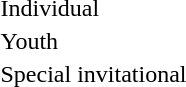<table>
<tr>
<td rowspan=2>Individual</td>
<td rowspan=2></td>
<td rowspan=2></td>
<td></td>
</tr>
<tr>
<td></td>
</tr>
<tr>
<td rowspan=2>Youth</td>
<td rowspan=2></td>
<td rowspan=2></td>
<td></td>
</tr>
<tr>
<td></td>
</tr>
<tr>
<td rowspan=2>Special invitational</td>
<td rowspan=2></td>
<td rowspan=2></td>
<td></td>
</tr>
<tr>
<td></td>
</tr>
</table>
